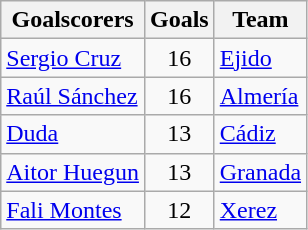<table class="wikitable sortable">
<tr>
<th>Goalscorers</th>
<th>Goals</th>
<th>Team</th>
</tr>
<tr>
<td> <a href='#'>Sergio Cruz</a></td>
<td align=center>16</td>
<td><a href='#'>Ejido</a></td>
</tr>
<tr>
<td> <a href='#'>Raúl Sánchez</a></td>
<td align=center>16</td>
<td><a href='#'>Almería</a></td>
</tr>
<tr>
<td> <a href='#'>Duda</a></td>
<td align=center>13</td>
<td><a href='#'>Cádiz</a></td>
</tr>
<tr>
<td> <a href='#'>Aitor Huegun</a></td>
<td align=center>13</td>
<td><a href='#'>Granada</a></td>
</tr>
<tr>
<td> <a href='#'>Fali Montes</a></td>
<td align=center>12</td>
<td><a href='#'>Xerez</a></td>
</tr>
</table>
